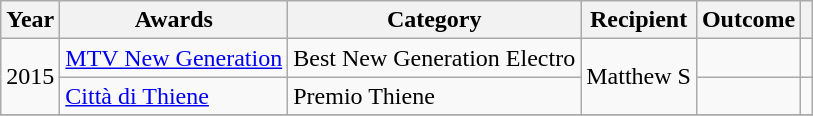<table class="wikitable sortable">
<tr>
<th>Year</th>
<th>Awards</th>
<th>Category</th>
<th>Recipient</th>
<th>Outcome</th>
<th></th>
</tr>
<tr>
<td rowspan="2">2015</td>
<td><a href='#'>MTV New Generation</a></td>
<td>Best New Generation Electro</td>
<td rowspan="2">Matthew S</td>
<td></td>
<td></td>
</tr>
<tr>
<td><a href='#'>Città di Thiene</a></td>
<td>Premio Thiene</td>
<td></td>
<td></td>
</tr>
<tr>
</tr>
</table>
